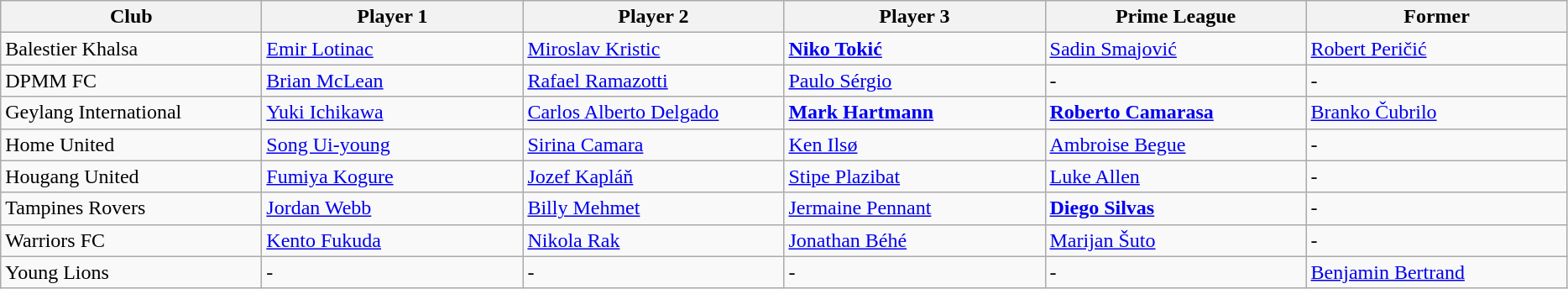<table class="wikitable sortable">
<tr>
<th style="width:200px;">Club</th>
<th style="width:200px;">Player 1</th>
<th style="width:200px;">Player 2</th>
<th style="width:200px;">Player 3</th>
<th style="width:200px;">Prime League</th>
<th style="width:200px;">Former</th>
</tr>
<tr>
<td>Balestier Khalsa</td>
<td> <a href='#'>Emir Lotinac</a></td>
<td> <a href='#'>Miroslav Kristic</a></td>
<td><strong> <a href='#'>Niko Tokić</a></strong></td>
<td> <a href='#'>Sadin Smajović</a></td>
<td> <a href='#'>Robert Peričić</a></td>
</tr>
<tr>
<td> DPMM FC</td>
<td> <a href='#'>Brian McLean</a></td>
<td> <a href='#'>Rafael Ramazotti</a></td>
<td> <a href='#'>Paulo Sérgio</a></td>
<td> -</td>
<td> -</td>
</tr>
<tr>
<td>Geylang International</td>
<td> <a href='#'>Yuki Ichikawa</a></td>
<td> <a href='#'>Carlos Alberto Delgado</a></td>
<td><strong> <a href='#'>Mark Hartmann</a></strong></td>
<td><strong> <a href='#'>Roberto Camarasa</a></strong></td>
<td> <a href='#'>Branko Čubrilo</a></td>
</tr>
<tr>
<td>Home United</td>
<td> <a href='#'>Song Ui-young</a></td>
<td> <a href='#'>Sirina Camara</a></td>
<td> <a href='#'>Ken Ilsø</a></td>
<td> <a href='#'>Ambroise Begue</a></td>
<td> -</td>
</tr>
<tr>
<td>Hougang United</td>
<td> <a href='#'>Fumiya Kogure</a></td>
<td> <a href='#'>Jozef Kapláň</a></td>
<td> <a href='#'>Stipe Plazibat</a></td>
<td> <a href='#'>Luke Allen</a></td>
<td> -</td>
</tr>
<tr>
<td>Tampines Rovers</td>
<td> <a href='#'>Jordan Webb</a></td>
<td> <a href='#'>Billy Mehmet</a></td>
<td> <a href='#'>Jermaine Pennant</a></td>
<td><strong> <a href='#'>Diego Silvas</a></strong></td>
<td> -</td>
</tr>
<tr>
<td>Warriors FC</td>
<td> <a href='#'>Kento Fukuda</a></td>
<td> <a href='#'>Nikola Rak</a></td>
<td> <a href='#'>Jonathan Béhé</a></td>
<td> <a href='#'>Marijan Šuto</a></td>
<td> -</td>
</tr>
<tr>
<td> Young Lions</td>
<td> -</td>
<td> -</td>
<td> -</td>
<td> -</td>
<td> <a href='#'>Benjamin Bertrand</a></td>
</tr>
</table>
